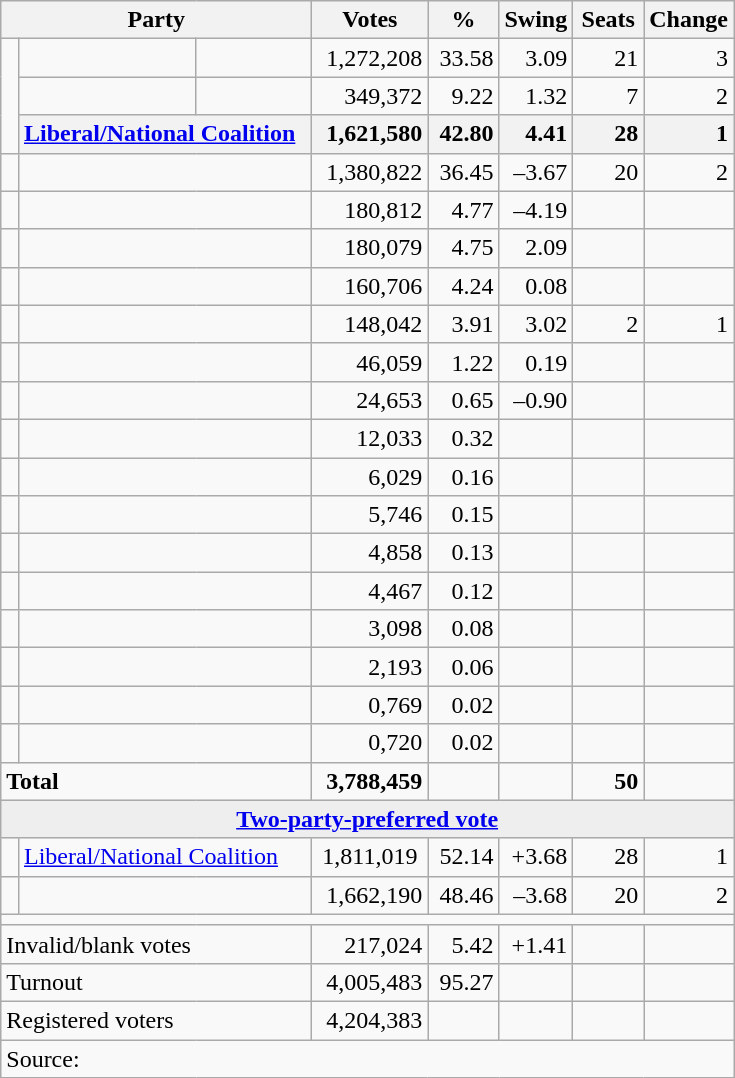<table class="wikitable">
<tr>
<th colspan="3" style="width:200px"><strong>Party</strong></th>
<th style="width:70px; text-align:center;"><strong>Votes</strong></th>
<th style="width:40px; text-align:center;"><strong>%</strong></th>
<th style="width:40px; text-align:center;"><strong>Swing</strong></th>
<th style="width:40px; text-align:center;"><strong>Seats</strong></th>
<th style="width:40px; text-align:center;"><strong>Change</strong></th>
</tr>
<tr>
<td rowspan="3"> </td>
<td> </td>
<td></td>
<td align="right">1,272,208</td>
<td align="right">33.58</td>
<td align="right">3.09</td>
<td align="right">21</td>
<td align="right"> 3</td>
</tr>
<tr>
<td> </td>
<td></td>
<td align="right">349,372</td>
<td align="right">9.22</td>
<td align="right">1.32</td>
<td align="right">7</td>
<td align="right"> 2</td>
</tr>
<tr>
<th colspan="2" style="text-align:left;"><a href='#'>Liberal/National Coalition</a></th>
<th style="text-align:right;">1,621,580</th>
<th style="text-align:right;">42.80</th>
<th style="text-align:right;">4.41</th>
<th style="text-align:right;">28</th>
<th style="text-align:right;"> 1</th>
</tr>
<tr>
<td> </td>
<td colspan="2"></td>
<td align="right">1,380,822</td>
<td align="right">36.45</td>
<td align="right">–3.67</td>
<td align="right">20</td>
<td align="right"> 2</td>
</tr>
<tr>
<td> </td>
<td colspan="2"></td>
<td align="right">180,812</td>
<td align="right">4.77</td>
<td align="right">–4.19</td>
<td align="right"></td>
<td align="right"></td>
</tr>
<tr>
<td> </td>
<td colspan="2"></td>
<td align="right">180,079</td>
<td align="right">4.75</td>
<td align="right">2.09</td>
<td align="right"></td>
<td align="right"></td>
</tr>
<tr>
<td> </td>
<td colspan="2"></td>
<td align="right">160,706</td>
<td align="right">4.24</td>
<td align="right">0.08</td>
<td align="right"></td>
<td align="right"></td>
</tr>
<tr>
<td> </td>
<td colspan="2"></td>
<td align="right">148,042</td>
<td align="right">3.91</td>
<td align="right">3.02</td>
<td align="right">2</td>
<td align="right"> 1</td>
</tr>
<tr>
<td> </td>
<td colspan="2"></td>
<td align="right">46,059</td>
<td align="right">1.22</td>
<td align="right">0.19</td>
<td align="right"></td>
<td align="right"></td>
</tr>
<tr>
<td> </td>
<td colspan="2"></td>
<td align="right">24,653</td>
<td align="right">0.65</td>
<td align="right">–0.90</td>
<td align="right"></td>
<td align="right"></td>
</tr>
<tr>
<td> </td>
<td colspan="2"></td>
<td align="right">12,033</td>
<td align="right">0.32</td>
<td align="right"></td>
<td align="right"></td>
<td align="right"></td>
</tr>
<tr>
<td> </td>
<td colspan="2"></td>
<td align="right">6,029</td>
<td align="right">0.16</td>
<td align="right"></td>
<td align="right"></td>
<td align="right"></td>
</tr>
<tr>
<td> </td>
<td colspan="2"></td>
<td align="right">5,746</td>
<td align="right">0.15</td>
<td align="right"></td>
<td align="right"></td>
<td align="right"></td>
</tr>
<tr>
<td> </td>
<td colspan="2"></td>
<td align="right">4,858</td>
<td align="right">0.13</td>
<td align="right"></td>
<td align="right"></td>
<td align="right"></td>
</tr>
<tr>
<td> </td>
<td colspan="2"></td>
<td align="right">4,467</td>
<td align="right">0.12</td>
<td align="right"></td>
<td align="right"></td>
<td align="right"></td>
</tr>
<tr>
<td> </td>
<td colspan="2"></td>
<td align="right">3,098</td>
<td align="right">0.08</td>
<td align="right"></td>
<td align="right"></td>
<td align="right"></td>
</tr>
<tr>
<td> </td>
<td colspan="2"></td>
<td align="right">2,193</td>
<td align="right">0.06</td>
<td align="right"></td>
<td align="right"></td>
<td align="right"></td>
</tr>
<tr>
<td> </td>
<td colspan="2"></td>
<td align="right">0,769</td>
<td align="right">0.02</td>
<td align="right"></td>
<td align="right"></td>
<td align="right"></td>
</tr>
<tr>
<td> </td>
<td colspan="2"></td>
<td align="right">0,720</td>
<td align="right">0.02</td>
<td align="right"></td>
<td align="right"></td>
<td align="right"></td>
</tr>
<tr>
<td colspan="3" align="left"><strong>Total</strong></td>
<td align="right"><strong>3,788,459</strong></td>
<td align="right"></td>
<td align="right"></td>
<td align="right"><strong>50</strong></td>
<td align="right"></td>
</tr>
<tr>
<td colspan="8" style="text-align:center; background:#eee;"><strong><a href='#'>Two-party-preferred vote</a></strong></td>
</tr>
<tr>
<td> </td>
<td colspan="2"><a href='#'>Liberal/National Coalition</a></td>
<td align="center">1,811,019</td>
<td align="right">52.14</td>
<td align="right">+3.68</td>
<td align="right">28</td>
<td align="right"> 1</td>
</tr>
<tr>
<td> </td>
<td colspan="2"></td>
<td align="right">1,662,190</td>
<td align="right">48.46</td>
<td align="right">–3.68</td>
<td align="right">20</td>
<td align="right"> 2</td>
</tr>
<tr>
<td colspan="8"></td>
</tr>
<tr>
<td colspan="3" style="text-align:left;">Invalid/blank votes</td>
<td align="right">217,024</td>
<td align="right">5.42</td>
<td align="right">+1.41</td>
<td></td>
<td></td>
</tr>
<tr>
<td colspan="3" style="text-align:left;">Turnout</td>
<td align="right">4,005,483</td>
<td align="right">95.27</td>
<td align="right"></td>
<td></td>
<td></td>
</tr>
<tr>
<td colspan="3" style="text-align:left;">Registered voters</td>
<td align="right">4,204,383</td>
<td></td>
<td></td>
<td></td>
<td></td>
</tr>
<tr>
<td colspan="8" align="left">Source: </td>
</tr>
</table>
